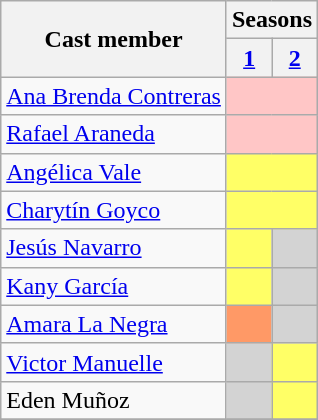<table class="wikitable" style="margin:left; font-size:100%">
<tr>
<th rowspan="2">Cast member</th>
<th colspan="2" style="text-align:center">Seasons</th>
</tr>
<tr>
<th width="15"><a href='#'>1</a></th>
<th width="15"><a href='#'>2</a></th>
</tr>
<tr>
<td><a href='#'>Ana Brenda Contreras</a></td>
<td colspan="2" style="background:#ffc6c6"></td>
</tr>
<tr>
<td><a href='#'>Rafael Araneda</a></td>
<td colspan="2" style="background:#ffc6c6"></td>
</tr>
<tr>
<td><a href='#'>Angélica Vale</a></td>
<td colspan="2" style="background:#FF6"></td>
</tr>
<tr>
<td><a href='#'>Charytín Goyco</a></td>
<td colspan="2" style="background:#FF6"></td>
</tr>
<tr>
<td><a href='#'>Jesús Navarro</a></td>
<td colspan="1" style="background:#FF6"></td>
<td colspan="1" style="background:lightgrey"></td>
</tr>
<tr>
<td><a href='#'>Kany García</a></td>
<td colspan="1" style="background:#FF6"></td>
<td colspan="1" style="background:lightgrey"></td>
</tr>
<tr>
<td><a href='#'>Amara La Negra</a></td>
<td colspan="1" style="background:#F96"></td>
<td colspan="1" style="background:lightgrey"></td>
</tr>
<tr>
<td><a href='#'>Victor Manuelle</a></td>
<td colspan="1" style="background:lightgrey"></td>
<td colspan="1" style="background:#FF6"></td>
</tr>
<tr>
<td>Eden Muñoz</td>
<td colspan="1" style="background:lightgrey"></td>
<td colspan="1" style="background:#FF6"></td>
</tr>
<tr>
</tr>
</table>
